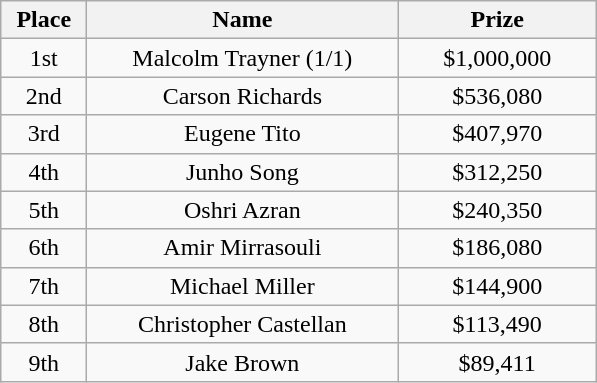<table class="wikitable">
<tr>
<th width="50">Place</th>
<th width="200">Name</th>
<th width="125">Prize</th>
</tr>
<tr>
<td align=center>1st</td>
<td align=center> Malcolm Trayner (1/1)</td>
<td align=center>$1,000,000</td>
</tr>
<tr>
<td align=center>2nd</td>
<td align=center> Carson Richards</td>
<td align=center>$536,080</td>
</tr>
<tr>
<td align=center>3rd</td>
<td align=center> Eugene Tito</td>
<td align=center>$407,970</td>
</tr>
<tr>
<td align=center>4th</td>
<td align=center> Junho Song</td>
<td align=center>$312,250</td>
</tr>
<tr>
<td align=center>5th</td>
<td align=center> Oshri Azran</td>
<td align=center>$240,350</td>
</tr>
<tr>
<td align=center>6th</td>
<td align=center> Amir Mirrasouli</td>
<td align=center>$186,080</td>
</tr>
<tr>
<td align=center>7th</td>
<td align=center> Michael Miller</td>
<td align=center>$144,900</td>
</tr>
<tr>
<td align=center>8th</td>
<td align=center> Christopher Castellan</td>
<td align=center>$113,490</td>
</tr>
<tr>
<td align=center>9th</td>
<td align=center> Jake Brown</td>
<td align=center>$89,411</td>
</tr>
</table>
